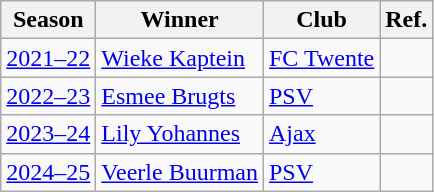<table class="wikitable">
<tr>
<th>Season</th>
<th>Winner</th>
<th>Club</th>
<th>Ref.</th>
</tr>
<tr>
<td><a href='#'>2021–22</a></td>
<td> <a href='#'>Wieke Kaptein</a></td>
<td><a href='#'>FC Twente</a></td>
<td></td>
</tr>
<tr>
<td><a href='#'>2022–23</a></td>
<td> <a href='#'>Esmee Brugts</a></td>
<td><a href='#'>PSV</a></td>
<td></td>
</tr>
<tr>
<td><a href='#'>2023–24</a></td>
<td> <a href='#'>Lily Yohannes</a></td>
<td><a href='#'>Ajax</a></td>
<td></td>
</tr>
<tr>
<td><a href='#'>2024–25</a></td>
<td> <a href='#'>Veerle Buurman</a></td>
<td><a href='#'>PSV</a></td>
<td></td>
</tr>
</table>
